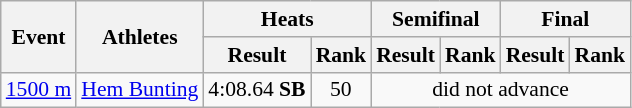<table class="wikitable" border="1" style="font-size:90%">
<tr>
<th rowspan="2">Event</th>
<th rowspan="2">Athletes</th>
<th colspan="2">Heats</th>
<th colspan="2">Semifinal</th>
<th colspan="2">Final</th>
</tr>
<tr>
<th>Result</th>
<th>Rank</th>
<th>Result</th>
<th>Rank</th>
<th>Result</th>
<th>Rank</th>
</tr>
<tr>
<td><a href='#'>1500 m</a></td>
<td><a href='#'>Hem Bunting</a></td>
<td align=center>4:08.64 <strong>SB</strong></td>
<td align=center>50</td>
<td align=center colspan=4>did not advance</td>
</tr>
</table>
